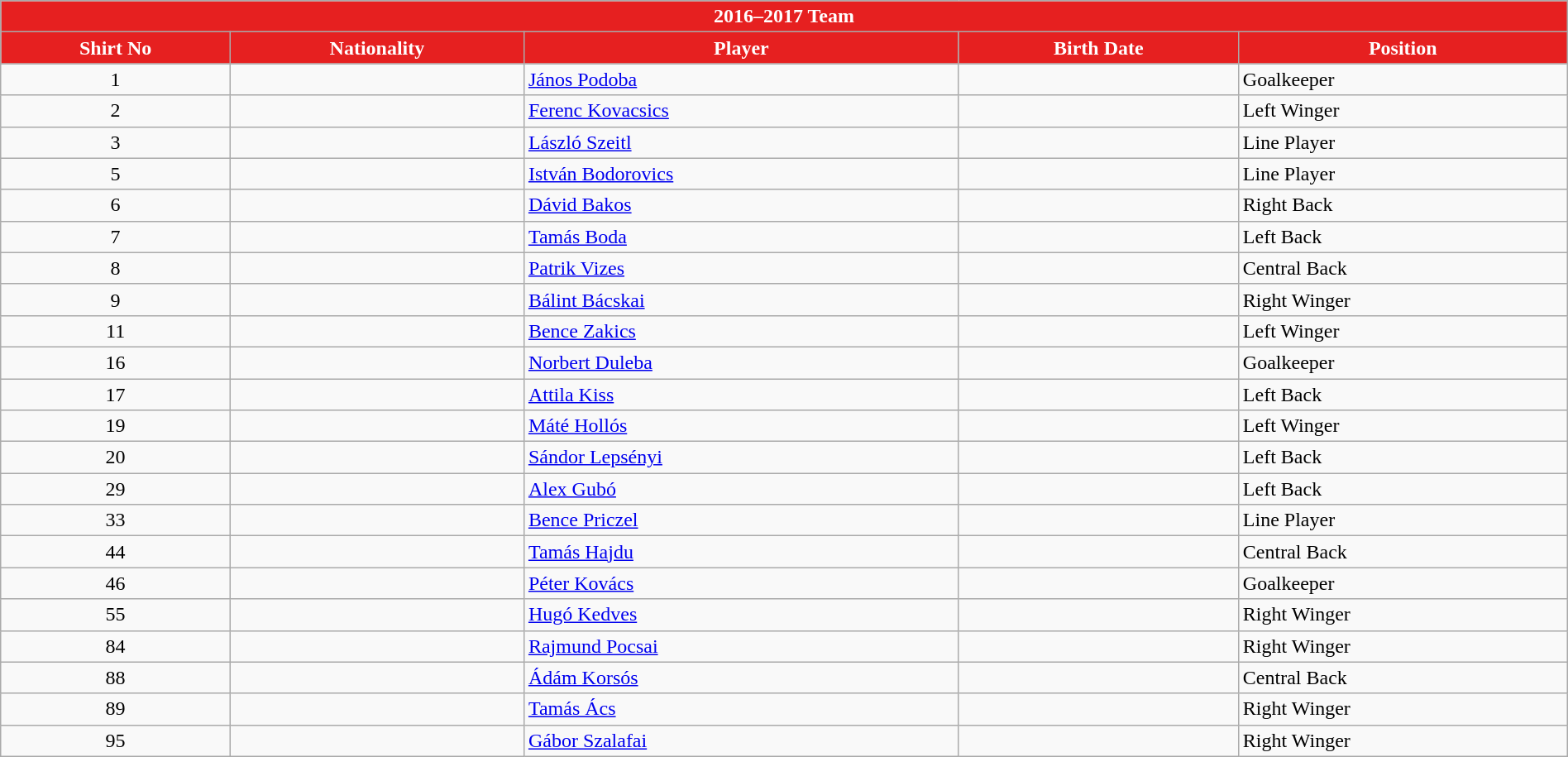<table class="wikitable collapsible collapsed" style="width:100%">
<tr>
<th colspan=5 style="background-color:#E62020;color:white;text-align:center;"> <strong>2016–2017 Team</strong></th>
</tr>
<tr>
<th style="color:white; background:#E62020">Shirt No</th>
<th style="color:white; background:#E62020">Nationality</th>
<th style="color:white; background:#E62020">Player</th>
<th style="color:white; background:#E62020">Birth Date</th>
<th style="color:white; background:#E62020">Position</th>
</tr>
<tr>
<td align=center>1</td>
<td></td>
<td><a href='#'>János Podoba</a></td>
<td></td>
<td>Goalkeeper</td>
</tr>
<tr>
<td align=center>2</td>
<td></td>
<td><a href='#'>Ferenc Kovacsics</a></td>
<td></td>
<td>Left Winger</td>
</tr>
<tr>
<td align=center>3</td>
<td></td>
<td><a href='#'>László Szeitl</a></td>
<td></td>
<td>Line Player</td>
</tr>
<tr>
<td align=center>5</td>
<td></td>
<td><a href='#'>István Bodorovics</a></td>
<td></td>
<td>Line Player</td>
</tr>
<tr>
<td align=center>6</td>
<td></td>
<td><a href='#'>Dávid Bakos</a></td>
<td></td>
<td>Right Back</td>
</tr>
<tr>
<td align=center>7</td>
<td></td>
<td><a href='#'>Tamás Boda</a></td>
<td></td>
<td>Left Back</td>
</tr>
<tr>
<td align=center>8</td>
<td></td>
<td><a href='#'>Patrik Vizes</a></td>
<td></td>
<td>Central Back</td>
</tr>
<tr>
<td align=center>9</td>
<td></td>
<td><a href='#'>Bálint Bácskai</a></td>
<td></td>
<td>Right Winger</td>
</tr>
<tr>
<td align=center>11</td>
<td></td>
<td><a href='#'>Bence Zakics</a></td>
<td></td>
<td>Left Winger</td>
</tr>
<tr>
<td align=center>16</td>
<td></td>
<td><a href='#'>Norbert Duleba</a></td>
<td></td>
<td>Goalkeeper</td>
</tr>
<tr>
<td align=center>17</td>
<td></td>
<td><a href='#'>Attila Kiss</a></td>
<td></td>
<td>Left Back</td>
</tr>
<tr>
<td align=center>19</td>
<td></td>
<td><a href='#'>Máté Hollós</a></td>
<td></td>
<td>Left Winger</td>
</tr>
<tr>
<td align=center>20</td>
<td></td>
<td><a href='#'>Sándor Lepsényi</a></td>
<td></td>
<td>Left Back</td>
</tr>
<tr>
<td align=center>29</td>
<td></td>
<td><a href='#'>Alex Gubó</a></td>
<td></td>
<td>Left Back</td>
</tr>
<tr>
<td align=center>33</td>
<td></td>
<td><a href='#'>Bence Priczel</a></td>
<td></td>
<td>Line Player</td>
</tr>
<tr>
<td align=center>44</td>
<td></td>
<td><a href='#'>Tamás Hajdu</a></td>
<td></td>
<td>Central Back</td>
</tr>
<tr>
<td align=center>46</td>
<td></td>
<td><a href='#'>Péter Kovács</a></td>
<td></td>
<td>Goalkeeper</td>
</tr>
<tr>
<td align=center>55</td>
<td></td>
<td><a href='#'>Hugó Kedves</a></td>
<td></td>
<td>Right Winger</td>
</tr>
<tr>
<td align=center>84</td>
<td></td>
<td><a href='#'>Rajmund Pocsai</a></td>
<td></td>
<td>Right Winger</td>
</tr>
<tr>
<td align=center>88</td>
<td></td>
<td><a href='#'>Ádám Korsós</a></td>
<td></td>
<td>Central Back</td>
</tr>
<tr>
<td align=center>89</td>
<td></td>
<td><a href='#'>Tamás Ács</a></td>
<td></td>
<td>Right Winger</td>
</tr>
<tr>
<td align=center>95</td>
<td></td>
<td><a href='#'>Gábor Szalafai</a></td>
<td></td>
<td>Right Winger</td>
</tr>
</table>
